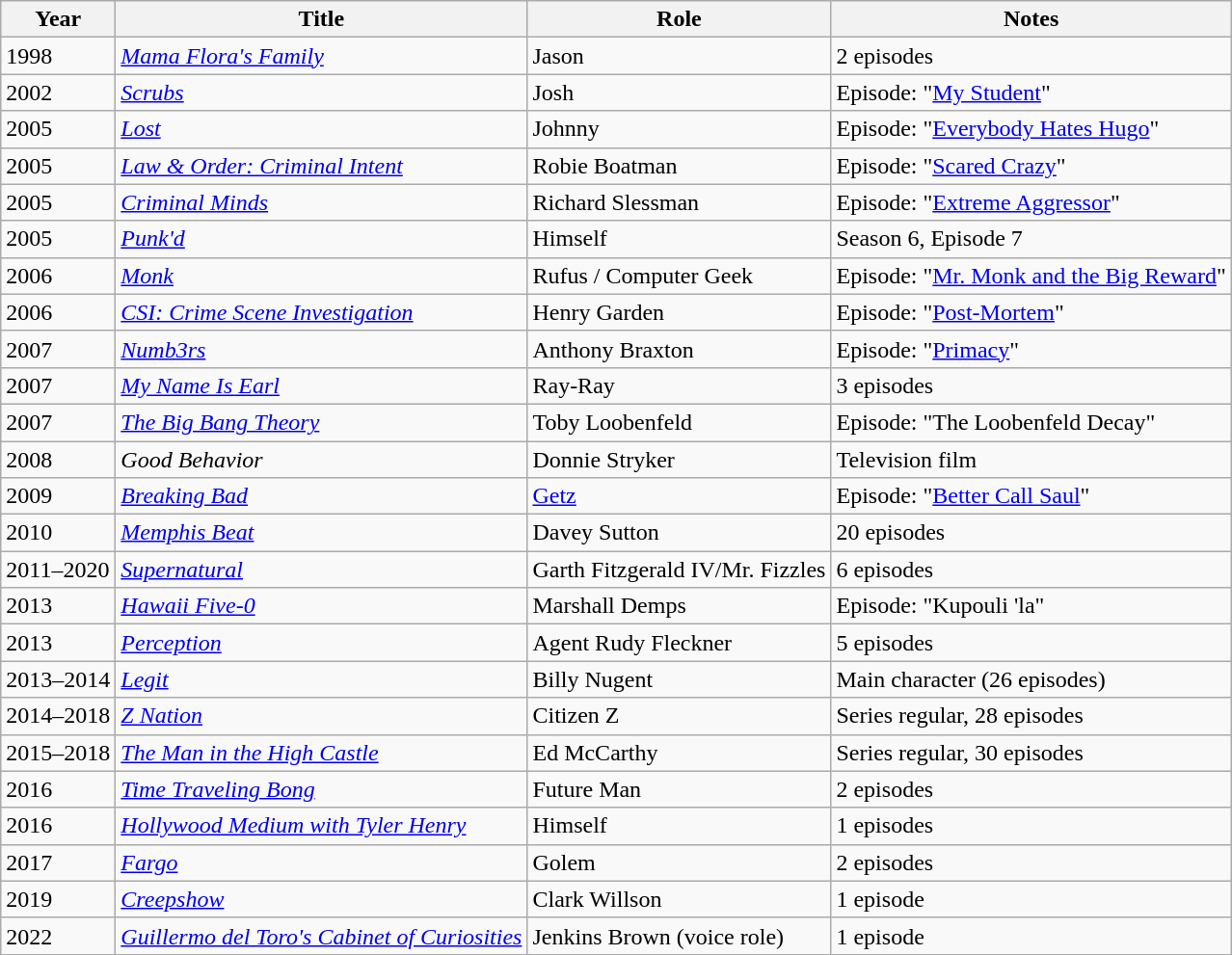<table class="wikitable sortable">
<tr>
<th>Year</th>
<th>Title</th>
<th>Role</th>
<th>Notes</th>
</tr>
<tr>
<td>1998</td>
<td><em><a href='#'>Mama Flora's Family</a></em></td>
<td>Jason</td>
<td>2 episodes</td>
</tr>
<tr>
<td>2002</td>
<td><em><a href='#'>Scrubs</a></em></td>
<td>Josh</td>
<td>Episode: "<a href='#'>My Student</a>"</td>
</tr>
<tr>
<td>2005</td>
<td><em><a href='#'>Lost</a></em></td>
<td>Johnny</td>
<td>Episode: "<a href='#'>Everybody Hates Hugo</a>"</td>
</tr>
<tr>
<td>2005</td>
<td><em><a href='#'>Law & Order: Criminal Intent</a></em></td>
<td>Robie Boatman</td>
<td>Episode: "<a href='#'>Scared Crazy</a>"</td>
</tr>
<tr>
<td>2005</td>
<td><em><a href='#'>Criminal Minds</a></em></td>
<td>Richard Slessman</td>
<td>Episode: "<a href='#'>Extreme Aggressor</a>"</td>
</tr>
<tr>
<td>2005</td>
<td><em><a href='#'>Punk'd</a></em></td>
<td>Himself</td>
<td>Season 6, Episode 7</td>
</tr>
<tr>
<td>2006</td>
<td><em><a href='#'>Monk</a></em></td>
<td>Rufus / Computer Geek</td>
<td>Episode: "<a href='#'>Mr. Monk and the Big Reward</a>"</td>
</tr>
<tr>
<td>2006</td>
<td><em><a href='#'>CSI: Crime Scene Investigation</a></em></td>
<td>Henry Garden</td>
<td>Episode: "<a href='#'>Post-Mortem</a>"</td>
</tr>
<tr>
<td>2007</td>
<td><em><a href='#'>Numb3rs</a></em></td>
<td>Anthony Braxton</td>
<td>Episode: "<a href='#'>Primacy</a>"</td>
</tr>
<tr>
<td>2007</td>
<td><em><a href='#'>My Name Is Earl</a></em></td>
<td>Ray-Ray</td>
<td>3 episodes</td>
</tr>
<tr>
<td>2007</td>
<td><em><a href='#'>The Big Bang Theory</a></em></td>
<td>Toby Loobenfeld</td>
<td>Episode: "The Loobenfeld Decay"</td>
</tr>
<tr>
<td>2008</td>
<td><em>Good Behavior</em></td>
<td>Donnie Stryker</td>
<td>Television film</td>
</tr>
<tr>
<td>2009</td>
<td><em><a href='#'>Breaking Bad</a></em></td>
<td><a href='#'>Getz</a></td>
<td>Episode: "<a href='#'>Better Call Saul</a>"</td>
</tr>
<tr>
<td>2010</td>
<td><em><a href='#'>Memphis Beat</a></em></td>
<td>Davey Sutton</td>
<td>20 episodes</td>
</tr>
<tr>
<td>2011–2020</td>
<td><em><a href='#'>Supernatural</a></em></td>
<td>Garth Fitzgerald IV/Mr. Fizzles</td>
<td>6 episodes</td>
</tr>
<tr>
<td>2013</td>
<td><em><a href='#'>Hawaii Five-0</a></em></td>
<td>Marshall Demps</td>
<td>Episode: "Kupouli 'la"</td>
</tr>
<tr>
<td>2013</td>
<td><em><a href='#'>Perception</a></em></td>
<td>Agent Rudy Fleckner</td>
<td>5 episodes</td>
</tr>
<tr>
<td>2013–2014</td>
<td><em><a href='#'>Legit</a></em></td>
<td>Billy Nugent</td>
<td>Main character (26 episodes)</td>
</tr>
<tr>
<td>2014–2018</td>
<td><em><a href='#'>Z Nation</a></em></td>
<td>Citizen Z</td>
<td>Series regular, 28 episodes</td>
</tr>
<tr>
<td>2015–2018</td>
<td><em><a href='#'>The Man in the High Castle</a></em></td>
<td>Ed McCarthy</td>
<td>Series regular, 30 episodes</td>
</tr>
<tr>
<td>2016</td>
<td><em><a href='#'>Time Traveling Bong</a></em></td>
<td>Future Man</td>
<td>2 episodes</td>
</tr>
<tr>
<td>2016</td>
<td><em><a href='#'>Hollywood Medium with Tyler Henry</a></em></td>
<td>Himself</td>
<td>1 episodes</td>
</tr>
<tr>
<td>2017</td>
<td><em><a href='#'>Fargo</a></em></td>
<td>Golem</td>
<td>2 episodes</td>
</tr>
<tr>
<td>2019</td>
<td><em><a href='#'>Creepshow</a></em></td>
<td>Clark Willson</td>
<td>1 episode</td>
</tr>
<tr>
<td>2022</td>
<td><em><a href='#'>Guillermo del Toro's Cabinet of Curiosities</a></em></td>
<td>Jenkins Brown (voice role)</td>
<td>1 episode</td>
</tr>
</table>
